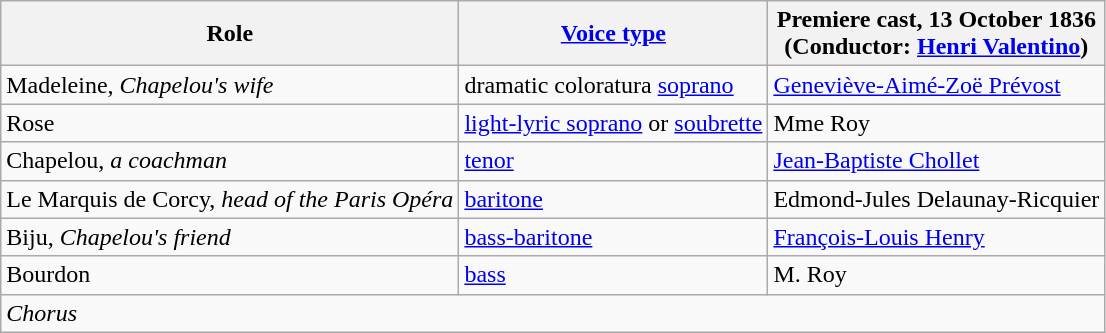<table class="wikitable">
<tr>
<th>Role</th>
<th><a href='#'>Voice type</a></th>
<th>Premiere cast, 13 October 1836<br>(Conductor: <a href='#'>Henri&nbsp;Valentino</a>)</th>
</tr>
<tr>
<td>Madeleine, <em>Chapelou's wife</em></td>
<td>dramatic coloratura <a href='#'>soprano</a></td>
<td><a href='#'>Geneviève-Aimé-Zoë Prévost</a></td>
</tr>
<tr>
<td>Rose</td>
<td><a href='#'>light-lyric soprano</a> or <a href='#'>soubrette</a></td>
<td>Mme Roy</td>
</tr>
<tr>
<td>Chapelou, <em>a coachman</em></td>
<td><a href='#'>tenor</a></td>
<td><a href='#'>Jean-Baptiste Chollet</a></td>
</tr>
<tr>
<td>Le Marquis de Corcy, <em>head of the Paris Opéra</em></td>
<td><a href='#'>baritone</a></td>
<td>Edmond-Jules Delaunay-Ricquier</td>
</tr>
<tr>
<td>Biju, <em>Chapelou's friend</em></td>
<td><a href='#'>bass-baritone</a></td>
<td><a href='#'>François-Louis Henry</a></td>
</tr>
<tr>
<td>Bourdon</td>
<td><a href='#'>bass</a></td>
<td>M. Roy</td>
</tr>
<tr>
<td colspan="3"><em>Chorus</em></td>
</tr>
</table>
